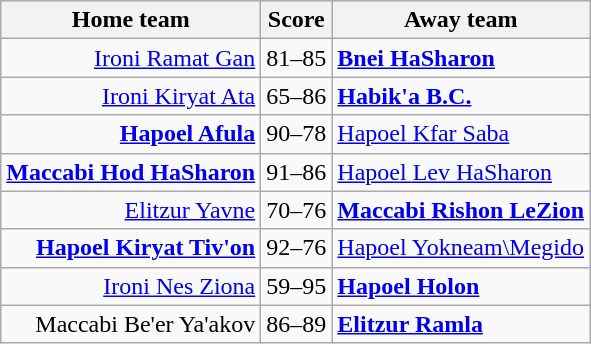<table class="wikitable" style="text-align: center">
<tr>
<th>Home team</th>
<th>Score</th>
<th>Away team</th>
</tr>
<tr>
<td align="right"><a href='#'>Ironi Ramat Gan</a></td>
<td>81–85</td>
<td align="left"><strong><a href='#'>Bnei HaSharon</a></strong></td>
</tr>
<tr>
<td align="right"><a href='#'>Ironi Kiryat Ata</a></td>
<td>65–86</td>
<td align="left"><strong><a href='#'>Habik'a B.C.</a></strong></td>
</tr>
<tr>
<td align="right"><strong><a href='#'>Hapoel Afula</a></strong></td>
<td>90–78</td>
<td align="left"><a href='#'>Hapoel Kfar Saba</a></td>
</tr>
<tr>
<td align="right"><strong><a href='#'>Maccabi Hod HaSharon</a></strong></td>
<td>91–86</td>
<td align="left"><a href='#'>Hapoel Lev HaSharon</a></td>
</tr>
<tr>
<td align="right"><a href='#'>Elitzur Yavne</a></td>
<td>70–76</td>
<td align="left"><strong><a href='#'>Maccabi Rishon LeZion</a></strong></td>
</tr>
<tr>
<td align="right"><strong><a href='#'>Hapoel Kiryat Tiv'on</a></strong></td>
<td>92–76</td>
<td align="left"><a href='#'>Hapoel Yokneam\Megido</a></td>
</tr>
<tr>
<td align="right"><a href='#'>Ironi Nes Ziona</a></td>
<td>59–95</td>
<td align="left"><strong><a href='#'>Hapoel Holon</a></strong></td>
</tr>
<tr>
<td align="right">Maccabi Be'er Ya'akov</td>
<td>86–89</td>
<td align="left"><strong><a href='#'>Elitzur Ramla</a></strong></td>
</tr>
</table>
